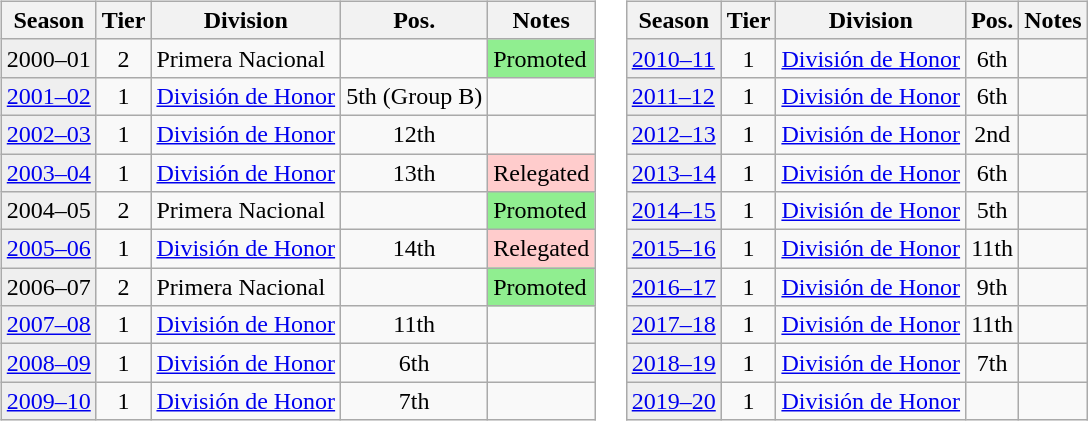<table>
<tr>
<td valign="top" width=0%><br><table class="wikitable">
<tr>
<th>Season</th>
<th>Tier</th>
<th>Division</th>
<th>Pos.</th>
<th>Notes</th>
</tr>
<tr>
<td style="background:#efefef;">2000–01</td>
<td align="center">2</td>
<td>Primera Nacional</td>
<td align="center"></td>
<td style="background:#90EE90">Promoted</td>
</tr>
<tr>
<td style="background:#efefef;"><a href='#'>2001–02</a></td>
<td align="center">1</td>
<td><a href='#'>División de Honor</a></td>
<td align="center">5th (Group B)</td>
<td></td>
</tr>
<tr>
<td style="background:#efefef;"><a href='#'>2002–03</a></td>
<td align="center">1</td>
<td><a href='#'>División de Honor</a></td>
<td align="center">12th</td>
<td></td>
</tr>
<tr>
<td style="background:#efefef;"><a href='#'>2003–04</a></td>
<td align="center">1</td>
<td><a href='#'>División de Honor</a></td>
<td align="center">13th</td>
<td style="background:#ffcccc">Relegated</td>
</tr>
<tr>
<td style="background:#efefef;">2004–05</td>
<td align="center">2</td>
<td>Primera Nacional</td>
<td align="center"></td>
<td style="background:#90EE90">Promoted</td>
</tr>
<tr>
<td style="background:#efefef;"><a href='#'>2005–06</a></td>
<td align="center">1</td>
<td><a href='#'>División de Honor</a></td>
<td align="center">14th</td>
<td style="background:#ffcccc">Relegated</td>
</tr>
<tr>
<td style="background:#efefef;">2006–07</td>
<td align="center">2</td>
<td>Primera Nacional</td>
<td align="center"></td>
<td style="background:#90EE90">Promoted</td>
</tr>
<tr>
<td style="background:#efefef;"><a href='#'>2007–08</a></td>
<td align="center">1</td>
<td><a href='#'>División de Honor</a></td>
<td align="center">11th</td>
<td></td>
</tr>
<tr>
<td style="background:#efefef;"><a href='#'>2008–09</a></td>
<td align="center">1</td>
<td><a href='#'>División de Honor</a></td>
<td align="center">6th</td>
<td></td>
</tr>
<tr>
<td style="background:#efefef;"><a href='#'>2009–10</a></td>
<td align="center">1</td>
<td><a href='#'>División de Honor</a></td>
<td align="center">7th</td>
<td></td>
</tr>
</table>
</td>
<td valign="top" width=0%><br><table class="wikitable">
<tr>
<th>Season</th>
<th>Tier</th>
<th>Division</th>
<th>Pos.</th>
<th>Notes</th>
</tr>
<tr>
<td style="background:#efefef;"><a href='#'>2010–11</a></td>
<td align="center">1</td>
<td><a href='#'>División de Honor</a></td>
<td align="center">6th</td>
<td></td>
</tr>
<tr>
<td style="background:#efefef;"><a href='#'>2011–12</a></td>
<td align="center">1</td>
<td><a href='#'>División de Honor</a></td>
<td align="center">6th</td>
<td></td>
</tr>
<tr>
<td style="background:#efefef;"><a href='#'>2012–13</a></td>
<td align="center">1</td>
<td><a href='#'>División de Honor</a></td>
<td align="center">2nd</td>
<td></td>
</tr>
<tr>
<td style="background:#efefef;"><a href='#'>2013–14</a></td>
<td align="center">1</td>
<td><a href='#'>División de Honor</a></td>
<td align="center">6th</td>
<td></td>
</tr>
<tr>
<td style="background:#efefef;"><a href='#'>2014–15</a></td>
<td align="center">1</td>
<td><a href='#'>División de Honor</a></td>
<td align="center">5th</td>
<td></td>
</tr>
<tr>
<td style="background:#efefef;"><a href='#'>2015–16</a></td>
<td align="center">1</td>
<td><a href='#'>División de Honor</a></td>
<td align="center">11th</td>
<td></td>
</tr>
<tr>
<td style="background:#efefef;"><a href='#'>2016–17</a></td>
<td align="center">1</td>
<td><a href='#'>División de Honor</a></td>
<td align="center">9th</td>
<td></td>
</tr>
<tr>
<td style="background:#efefef;"><a href='#'>2017–18</a></td>
<td align="center">1</td>
<td><a href='#'>División de Honor</a></td>
<td align="center">11th</td>
<td></td>
</tr>
<tr>
<td style="background:#efefef;"><a href='#'>2018–19</a></td>
<td align="center">1</td>
<td><a href='#'>División de Honor</a></td>
<td align="center">7th</td>
<td></td>
</tr>
<tr>
<td style="background:#efefef;"><a href='#'>2019–20</a></td>
<td align="center">1</td>
<td><a href='#'>División de Honor</a></td>
<td align="center"></td>
<td></td>
</tr>
</table>
</td>
</tr>
</table>
